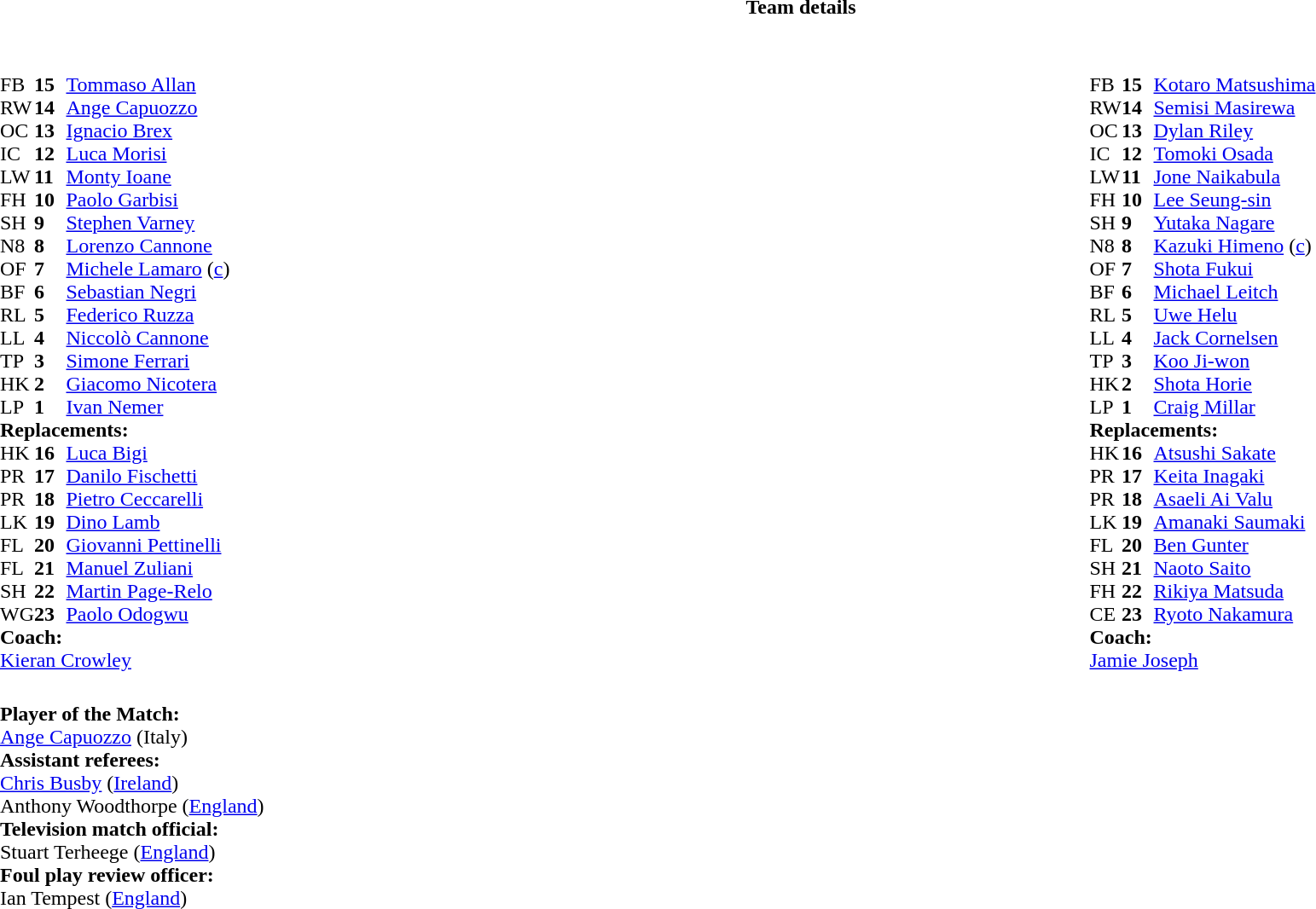<table border="0" style="width:100%;" class="collapsible collapsed">
<tr>
<th>Team details</th>
</tr>
<tr>
<td><br><table style="width:100%">
<tr>
<td style="vertical-align:top;width:50%"><br><table cellspacing="0" cellpadding="0">
<tr>
<th width="25"></th>
<th width="25"></th>
</tr>
<tr>
<td>FB</td>
<td><strong>15</strong></td>
<td><a href='#'>Tommaso Allan</a></td>
</tr>
<tr>
<td>RW</td>
<td><strong>14</strong></td>
<td><a href='#'>Ange Capuozzo</a></td>
<td></td>
<td></td>
</tr>
<tr>
<td>OC</td>
<td><strong>13</strong></td>
<td><a href='#'>Ignacio Brex</a></td>
</tr>
<tr>
<td>IC</td>
<td><strong>12</strong></td>
<td><a href='#'>Luca Morisi</a></td>
</tr>
<tr>
<td>LW</td>
<td><strong>11</strong></td>
<td><a href='#'>Monty Ioane</a></td>
</tr>
<tr>
<td>FH</td>
<td><strong>10</strong></td>
<td><a href='#'>Paolo Garbisi</a></td>
</tr>
<tr>
<td>SH</td>
<td><strong>9</strong></td>
<td><a href='#'>Stephen Varney</a></td>
<td></td>
<td></td>
</tr>
<tr>
<td>N8</td>
<td><strong>8</strong></td>
<td><a href='#'>Lorenzo Cannone</a></td>
<td></td>
<td></td>
</tr>
<tr>
<td>OF</td>
<td><strong>7</strong></td>
<td><a href='#'>Michele Lamaro</a> (<a href='#'>c</a>)</td>
</tr>
<tr>
<td>BF</td>
<td><strong>6</strong></td>
<td><a href='#'>Sebastian Negri</a></td>
</tr>
<tr>
<td>RL</td>
<td><strong>5</strong></td>
<td><a href='#'>Federico Ruzza</a></td>
<td></td>
<td></td>
</tr>
<tr>
<td>LL</td>
<td><strong>4</strong></td>
<td><a href='#'>Niccolò Cannone</a></td>
<td></td>
<td></td>
</tr>
<tr>
<td>TP</td>
<td><strong>3</strong></td>
<td><a href='#'>Simone Ferrari</a></td>
<td></td>
<td></td>
</tr>
<tr>
<td>HK</td>
<td><strong>2</strong></td>
<td><a href='#'>Giacomo Nicotera</a></td>
<td></td>
<td>  </td>
</tr>
<tr>
<td>LP</td>
<td><strong>1</strong></td>
<td><a href='#'>Ivan Nemer</a></td>
<td></td>
<td></td>
</tr>
<tr>
<td colspan="3"><strong>Replacements:</strong></td>
</tr>
<tr>
<td>HK</td>
<td><strong>16</strong></td>
<td><a href='#'>Luca Bigi</a></td>
<td></td>
<td>  </td>
</tr>
<tr>
<td>PR</td>
<td><strong>17</strong></td>
<td><a href='#'>Danilo Fischetti</a></td>
<td></td>
<td></td>
</tr>
<tr>
<td>PR</td>
<td><strong>18</strong></td>
<td><a href='#'>Pietro Ceccarelli</a></td>
<td></td>
<td></td>
</tr>
<tr>
<td>LK</td>
<td><strong>19</strong></td>
<td><a href='#'>Dino Lamb</a></td>
<td></td>
<td></td>
</tr>
<tr>
<td>FL</td>
<td><strong>20</strong></td>
<td><a href='#'>Giovanni Pettinelli</a></td>
<td></td>
<td></td>
</tr>
<tr>
<td>FL</td>
<td><strong>21</strong></td>
<td><a href='#'>Manuel Zuliani</a></td>
<td></td>
<td></td>
</tr>
<tr>
<td>SH</td>
<td><strong>22</strong></td>
<td><a href='#'>Martin Page-Relo</a></td>
<td></td>
<td></td>
</tr>
<tr>
<td>WG</td>
<td><strong>23</strong></td>
<td><a href='#'>Paolo Odogwu</a></td>
<td></td>
<td></td>
</tr>
<tr>
<td colspan="3"><strong>Coach:</strong></td>
</tr>
<tr>
<td colspan="3"> <a href='#'>Kieran Crowley</a></td>
</tr>
</table>
</td>
<td style="vertical-align:top;width:50%"><br><table cellspacing="0" cellpadding="0" style="margin:auto">
<tr>
<th width="25"></th>
<th width="25"></th>
</tr>
<tr>
<td>FB</td>
<td><strong>15</strong></td>
<td><a href='#'>Kotaro Matsushima</a></td>
</tr>
<tr>
<td>RW</td>
<td><strong>14</strong></td>
<td><a href='#'>Semisi Masirewa</a></td>
</tr>
<tr>
<td>OC</td>
<td><strong>13</strong></td>
<td><a href='#'>Dylan Riley</a></td>
</tr>
<tr>
<td>IC</td>
<td><strong>12</strong></td>
<td><a href='#'>Tomoki Osada</a></td>
<td></td>
<td></td>
</tr>
<tr>
<td>LW</td>
<td><strong>11</strong></td>
<td><a href='#'>Jone Naikabula</a></td>
</tr>
<tr>
<td>FH</td>
<td><strong>10</strong></td>
<td><a href='#'>Lee Seung-sin</a></td>
<td></td>
<td></td>
</tr>
<tr>
<td>SH</td>
<td><strong>9</strong></td>
<td><a href='#'>Yutaka Nagare</a></td>
<td></td>
<td></td>
</tr>
<tr>
<td>N8</td>
<td><strong>8</strong></td>
<td><a href='#'>Kazuki Himeno</a> (<a href='#'>c</a>)</td>
</tr>
<tr>
<td>OF</td>
<td><strong>7</strong></td>
<td><a href='#'>Shota Fukui</a></td>
<td></td>
<td></td>
</tr>
<tr>
<td>BF</td>
<td><strong>6</strong></td>
<td><a href='#'>Michael Leitch</a></td>
</tr>
<tr>
<td>RL</td>
<td><strong>5</strong></td>
<td><a href='#'>Uwe Helu</a></td>
<td></td>
<td></td>
</tr>
<tr>
<td>LL</td>
<td><strong>4</strong></td>
<td><a href='#'>Jack Cornelsen</a></td>
</tr>
<tr>
<td>TP</td>
<td><strong>3</strong></td>
<td><a href='#'>Koo Ji-won</a></td>
<td></td>
<td></td>
</tr>
<tr>
<td>HK</td>
<td><strong>2</strong></td>
<td><a href='#'>Shota Horie</a></td>
<td></td>
<td></td>
</tr>
<tr>
<td>LP</td>
<td><strong>1</strong></td>
<td><a href='#'>Craig Millar</a></td>
<td></td>
<td></td>
</tr>
<tr>
<td colspan="3"><strong>Replacements:</strong></td>
</tr>
<tr>
<td>HK</td>
<td><strong>16</strong></td>
<td><a href='#'>Atsushi Sakate</a></td>
<td></td>
<td></td>
</tr>
<tr>
<td>PR</td>
<td><strong>17</strong></td>
<td><a href='#'>Keita Inagaki</a></td>
<td></td>
<td></td>
</tr>
<tr>
<td>PR</td>
<td><strong>18</strong></td>
<td><a href='#'>Asaeli Ai Valu</a></td>
<td></td>
<td></td>
</tr>
<tr>
<td>LK</td>
<td><strong>19</strong></td>
<td><a href='#'>Amanaki Saumaki</a></td>
<td></td>
<td></td>
</tr>
<tr>
<td>FL</td>
<td><strong>20</strong></td>
<td><a href='#'>Ben Gunter</a></td>
<td></td>
<td></td>
</tr>
<tr>
<td>SH</td>
<td><strong>21</strong></td>
<td><a href='#'>Naoto Saito</a></td>
<td></td>
<td></td>
</tr>
<tr>
<td>FH</td>
<td><strong>22</strong></td>
<td><a href='#'>Rikiya Matsuda</a></td>
<td></td>
<td></td>
</tr>
<tr>
<td>CE</td>
<td><strong>23</strong></td>
<td><a href='#'>Ryoto Nakamura</a></td>
<td></td>
<td></td>
</tr>
<tr>
<td colspan="3"><strong>Coach:</strong></td>
</tr>
<tr>
<td colspan="3"> <a href='#'>Jamie Joseph</a></td>
</tr>
</table>
</td>
</tr>
</table>
<table style="width:100%">
<tr>
<td><br><strong>Player of the Match:</strong>
<br><a href='#'>Ange Capuozzo</a> (Italy)<br><strong>Assistant referees:</strong>
<br><a href='#'>Chris Busby</a> (<a href='#'>Ireland</a>)
<br>Anthony Woodthorpe (<a href='#'>England</a>)
<br><strong>Television match official:</strong>
<br>Stuart Terheege (<a href='#'>England</a>)
<br><strong>Foul play review officer:</strong>
<br>Ian Tempest (<a href='#'>England</a>)</td>
</tr>
</table>
</td>
</tr>
</table>
